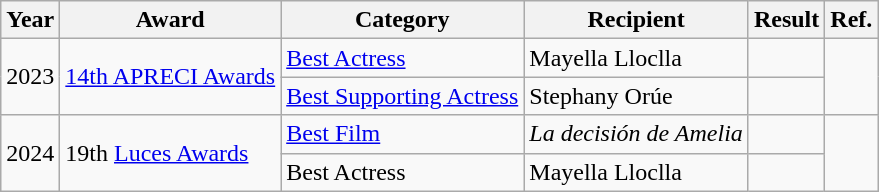<table class="wikitable">
<tr>
<th>Year</th>
<th>Award</th>
<th>Category</th>
<th>Recipient</th>
<th>Result</th>
<th>Ref.</th>
</tr>
<tr>
<td rowspan="2">2023</td>
<td rowspan="2"><a href='#'>14th APRECI Awards</a></td>
<td><a href='#'>Best Actress</a></td>
<td>Mayella Lloclla</td>
<td></td>
<td rowspan="2"></td>
</tr>
<tr>
<td><a href='#'>Best Supporting Actress</a></td>
<td>Stephany Orúe</td>
<td></td>
</tr>
<tr>
<td rowspan="2">2024</td>
<td rowspan="2">19th <a href='#'>Luces Awards</a></td>
<td><a href='#'>Best Film</a></td>
<td><em>La decisión de Amelia</em></td>
<td></td>
<td rowspan="2"></td>
</tr>
<tr>
<td>Best Actress</td>
<td>Mayella Lloclla</td>
<td></td>
</tr>
</table>
